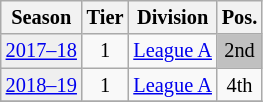<table class="wikitable" style="font-size:85%; text-align:center">
<tr>
<th>Season</th>
<th>Tier</th>
<th>Division</th>
<th>Pos.</th>
</tr>
<tr>
<td bgcolor=#efefef><a href='#'>2017–18</a></td>
<td>1</td>
<td align=left><a href='#'>League A</a></td>
<td bgcolor=silver>2nd</td>
</tr>
<tr>
<td bgcolor=#efefef><a href='#'>2018–19</a></td>
<td>1</td>
<td align=left><a href='#'>League A</a></td>
<td>4th</td>
</tr>
<tr>
</tr>
</table>
